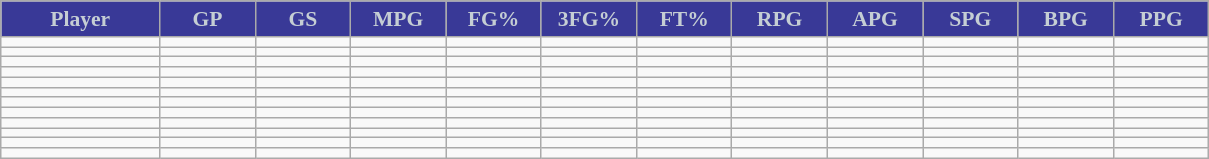<table class="wikitable sortable" style="font-size: 90%">
<tr>
<th style="background:#393997;color:#c5ced4;" width="10%">Player</th>
<th style="background:#393997;color:#c5ced4;" width="6%">GP</th>
<th style="background:#393997;color:#c5ced4;" width="6%">GS</th>
<th style="background:#393997;color:#c5ced4;" width="6%">MPG</th>
<th style="background:#393997;color:#c5ced4;" width="6%">FG%</th>
<th style="background:#393997;color:#c5ced4;" width="6%">3FG%</th>
<th style="background:#393997;color:#c5ced4;" width="6%">FT%</th>
<th style="background:#393997;color:#c5ced4;" width="6%">RPG</th>
<th style="background:#393997;color:#c5ced4;" width="6%">APG</th>
<th style="background:#393997;color:#c5ced4;" width="6%">SPG</th>
<th style="background:#393997;color:#c5ced4;" width="6%">BPG</th>
<th style="background:#393997;color:#c5ced4;" width="6%">PPG</th>
</tr>
<tr>
<td></td>
<td></td>
<td></td>
<td></td>
<td></td>
<td></td>
<td></td>
<td></td>
<td></td>
<td></td>
<td></td>
<td></td>
</tr>
<tr>
<td></td>
<td></td>
<td></td>
<td></td>
<td></td>
<td></td>
<td></td>
<td></td>
<td></td>
<td></td>
<td></td>
<td></td>
</tr>
<tr>
<td></td>
<td></td>
<td></td>
<td></td>
<td></td>
<td></td>
<td></td>
<td></td>
<td></td>
<td></td>
<td></td>
<td></td>
</tr>
<tr>
<td></td>
<td></td>
<td></td>
<td></td>
<td></td>
<td></td>
<td></td>
<td></td>
<td></td>
<td></td>
<td></td>
<td></td>
</tr>
<tr>
<td></td>
<td></td>
<td></td>
<td></td>
<td></td>
<td></td>
<td></td>
<td></td>
<td></td>
<td></td>
<td></td>
<td></td>
</tr>
<tr>
<td></td>
<td></td>
<td></td>
<td></td>
<td></td>
<td></td>
<td></td>
<td></td>
<td></td>
<td></td>
<td></td>
<td></td>
</tr>
<tr>
<td></td>
<td></td>
<td></td>
<td></td>
<td></td>
<td></td>
<td></td>
<td></td>
<td></td>
<td></td>
<td></td>
<td></td>
</tr>
<tr>
<td></td>
<td></td>
<td></td>
<td></td>
<td></td>
<td></td>
<td></td>
<td></td>
<td></td>
<td></td>
<td></td>
<td></td>
</tr>
<tr>
<td></td>
<td></td>
<td></td>
<td></td>
<td></td>
<td></td>
<td></td>
<td></td>
<td></td>
<td></td>
<td></td>
<td></td>
</tr>
<tr>
<td></td>
<td></td>
<td></td>
<td></td>
<td></td>
<td></td>
<td></td>
<td></td>
<td></td>
<td></td>
<td></td>
<td></td>
</tr>
<tr>
<td></td>
<td></td>
<td></td>
<td></td>
<td></td>
<td></td>
<td></td>
<td></td>
<td></td>
<td></td>
<td></td>
<td></td>
</tr>
<tr>
<td></td>
<td></td>
<td></td>
<td></td>
<td></td>
<td></td>
<td></td>
<td></td>
<td></td>
<td></td>
<td></td>
<td></td>
</tr>
</table>
